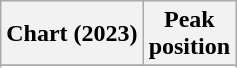<table class="wikitable sortable plainrowheaders" style="text-align:center;">
<tr>
<th scope="col">Chart (2023)</th>
<th scope="col">Peak<br>position</th>
</tr>
<tr>
</tr>
<tr>
</tr>
<tr>
</tr>
<tr>
</tr>
</table>
